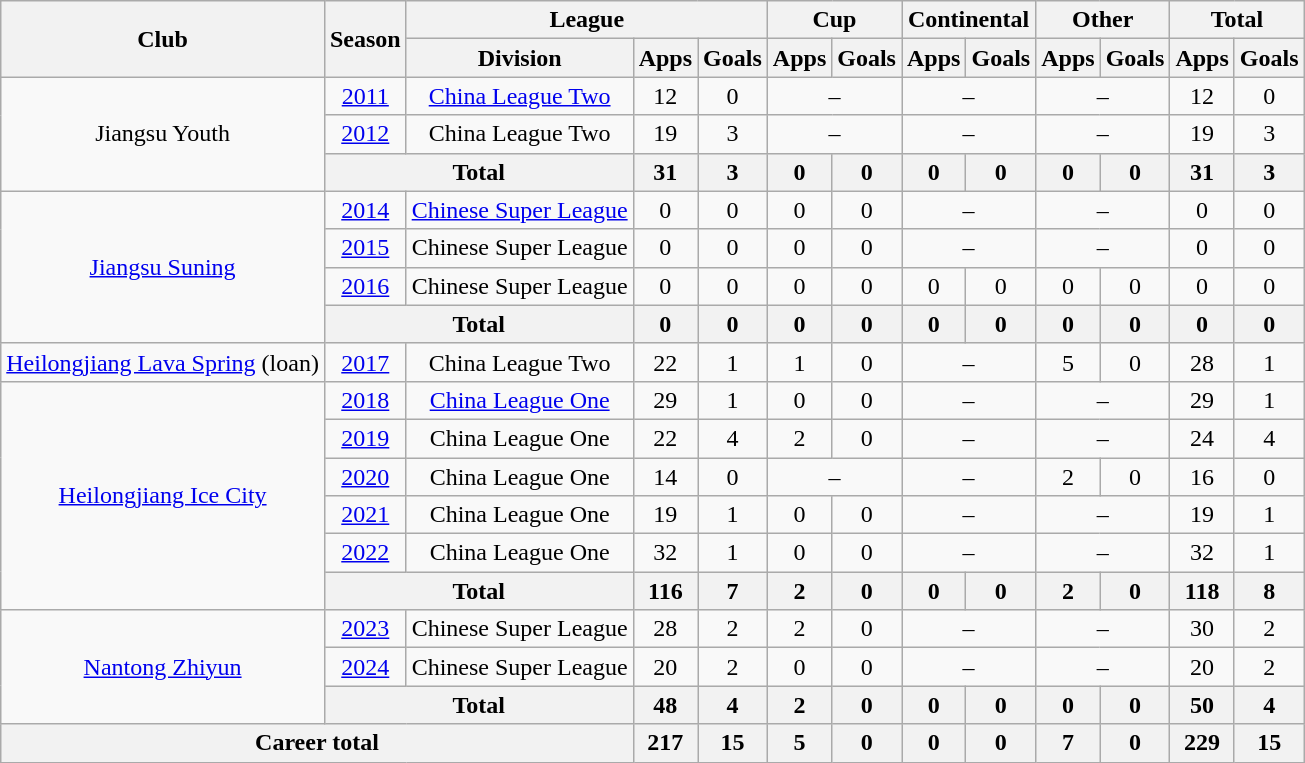<table class="wikitable" style="text-align: center">
<tr>
<th rowspan="2">Club</th>
<th rowspan="2">Season</th>
<th colspan="3">League</th>
<th colspan="2">Cup</th>
<th colspan="2">Continental</th>
<th colspan="2">Other</th>
<th colspan="2">Total</th>
</tr>
<tr>
<th>Division</th>
<th>Apps</th>
<th>Goals</th>
<th>Apps</th>
<th>Goals</th>
<th>Apps</th>
<th>Goals</th>
<th>Apps</th>
<th>Goals</th>
<th>Apps</th>
<th>Goals</th>
</tr>
<tr>
<td rowspan="3">Jiangsu Youth</td>
<td><a href='#'>2011</a></td>
<td><a href='#'>China League Two</a></td>
<td>12</td>
<td>0</td>
<td colspan="2">–</td>
<td colspan="2">–</td>
<td colspan="2">–</td>
<td>12</td>
<td>0</td>
</tr>
<tr>
<td><a href='#'>2012</a></td>
<td>China League Two</td>
<td>19</td>
<td>3</td>
<td colspan="2">–</td>
<td colspan="2">–</td>
<td colspan="2">–</td>
<td>19</td>
<td>3</td>
</tr>
<tr>
<th colspan=2>Total</th>
<th>31</th>
<th>3</th>
<th>0</th>
<th>0</th>
<th>0</th>
<th>0</th>
<th>0</th>
<th>0</th>
<th>31</th>
<th>3</th>
</tr>
<tr>
<td rowspan="4"><a href='#'>Jiangsu Suning</a></td>
<td><a href='#'>2014</a></td>
<td><a href='#'>Chinese Super League</a></td>
<td>0</td>
<td>0</td>
<td>0</td>
<td>0</td>
<td colspan="2">–</td>
<td colspan="2">–</td>
<td>0</td>
<td>0</td>
</tr>
<tr>
<td><a href='#'>2015</a></td>
<td>Chinese Super League</td>
<td>0</td>
<td>0</td>
<td>0</td>
<td>0</td>
<td colspan="2">–</td>
<td colspan="2">–</td>
<td>0</td>
<td>0</td>
</tr>
<tr>
<td><a href='#'>2016</a></td>
<td>Chinese Super League</td>
<td>0</td>
<td>0</td>
<td>0</td>
<td>0</td>
<td>0</td>
<td>0</td>
<td>0</td>
<td>0</td>
<td>0</td>
<td>0</td>
</tr>
<tr>
<th colspan=2>Total</th>
<th>0</th>
<th>0</th>
<th>0</th>
<th>0</th>
<th>0</th>
<th>0</th>
<th>0</th>
<th>0</th>
<th>0</th>
<th>0</th>
</tr>
<tr>
<td rowspan="1"><a href='#'>Heilongjiang Lava Spring</a> (loan)</td>
<td><a href='#'>2017</a></td>
<td>China League Two</td>
<td>22</td>
<td>1</td>
<td>1</td>
<td>0</td>
<td colspan="2">–</td>
<td>5</td>
<td>0</td>
<td>28</td>
<td>1</td>
</tr>
<tr>
<td rowspan="6"><a href='#'>Heilongjiang Ice City</a></td>
<td><a href='#'>2018</a></td>
<td><a href='#'>China League One</a></td>
<td>29</td>
<td>1</td>
<td>0</td>
<td>0</td>
<td colspan="2">–</td>
<td colspan="2">–</td>
<td>29</td>
<td>1</td>
</tr>
<tr>
<td><a href='#'>2019</a></td>
<td>China League One</td>
<td>22</td>
<td>4</td>
<td>2</td>
<td>0</td>
<td colspan="2">–</td>
<td colspan="2">–</td>
<td>24</td>
<td>4</td>
</tr>
<tr>
<td><a href='#'>2020</a></td>
<td>China League One</td>
<td>14</td>
<td>0</td>
<td colspan="2">–</td>
<td colspan="2">–</td>
<td>2</td>
<td>0</td>
<td>16</td>
<td>0</td>
</tr>
<tr>
<td><a href='#'>2021</a></td>
<td>China League One</td>
<td>19</td>
<td>1</td>
<td>0</td>
<td>0</td>
<td colspan="2">–</td>
<td colspan="2">–</td>
<td>19</td>
<td>1</td>
</tr>
<tr>
<td><a href='#'>2022</a></td>
<td>China League One</td>
<td>32</td>
<td>1</td>
<td>0</td>
<td>0</td>
<td colspan="2">–</td>
<td colspan="2">–</td>
<td>32</td>
<td>1</td>
</tr>
<tr>
<th colspan=2>Total</th>
<th>116</th>
<th>7</th>
<th>2</th>
<th>0</th>
<th>0</th>
<th>0</th>
<th>2</th>
<th>0</th>
<th>118</th>
<th>8</th>
</tr>
<tr>
<td rowspan="3"><a href='#'>Nantong Zhiyun</a></td>
<td><a href='#'>2023</a></td>
<td>Chinese Super League</td>
<td>28</td>
<td>2</td>
<td>2</td>
<td>0</td>
<td colspan="2">–</td>
<td colspan="2">–</td>
<td>30</td>
<td>2</td>
</tr>
<tr>
<td><a href='#'>2024</a></td>
<td>Chinese Super League</td>
<td>20</td>
<td>2</td>
<td>0</td>
<td>0</td>
<td colspan="2">–</td>
<td colspan="2">–</td>
<td>20</td>
<td>2</td>
</tr>
<tr>
<th colspan=2>Total</th>
<th>48</th>
<th>4</th>
<th>2</th>
<th>0</th>
<th>0</th>
<th>0</th>
<th>0</th>
<th>0</th>
<th>50</th>
<th>4</th>
</tr>
<tr>
<th colspan=3>Career total</th>
<th>217</th>
<th>15</th>
<th>5</th>
<th>0</th>
<th>0</th>
<th>0</th>
<th>7</th>
<th>0</th>
<th>229</th>
<th>15</th>
</tr>
</table>
